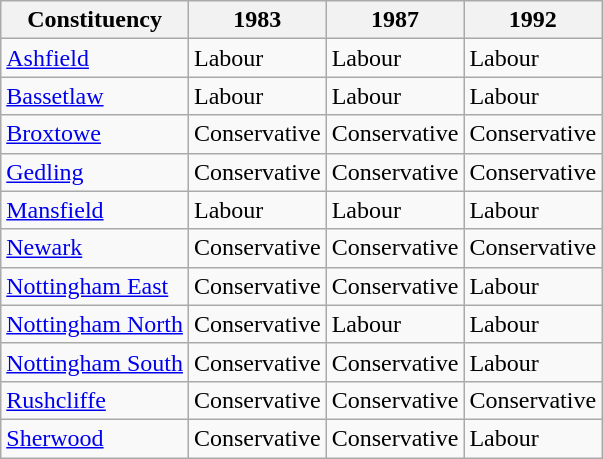<table class="wikitable">
<tr>
<th>Constituency</th>
<th>1983</th>
<th>1987</th>
<th>1992</th>
</tr>
<tr>
<td><a href='#'>Ashfield</a></td>
<td bgcolor=>Labour</td>
<td bgcolor=>Labour</td>
<td bgcolor=>Labour</td>
</tr>
<tr>
<td><a href='#'>Bassetlaw</a></td>
<td bgcolor=>Labour</td>
<td bgcolor=>Labour</td>
<td bgcolor=>Labour</td>
</tr>
<tr>
<td><a href='#'>Broxtowe</a></td>
<td bgcolor=>Conservative</td>
<td bgcolor=>Conservative</td>
<td bgcolor=>Conservative</td>
</tr>
<tr>
<td><a href='#'>Gedling</a></td>
<td bgcolor=>Conservative</td>
<td bgcolor=>Conservative</td>
<td bgcolor=>Conservative</td>
</tr>
<tr>
<td><a href='#'>Mansfield</a></td>
<td bgcolor=>Labour</td>
<td bgcolor=>Labour</td>
<td bgcolor=>Labour</td>
</tr>
<tr>
<td><a href='#'>Newark</a></td>
<td bgcolor=>Conservative</td>
<td bgcolor=>Conservative</td>
<td bgcolor=>Conservative</td>
</tr>
<tr>
<td><a href='#'>Nottingham East</a></td>
<td bgcolor=>Conservative</td>
<td bgcolor=>Conservative</td>
<td bgcolor=>Labour</td>
</tr>
<tr>
<td><a href='#'>Nottingham North</a></td>
<td bgcolor=>Conservative</td>
<td bgcolor=>Labour</td>
<td bgcolor=>Labour</td>
</tr>
<tr>
<td><a href='#'>Nottingham South</a></td>
<td bgcolor=>Conservative</td>
<td bgcolor=>Conservative</td>
<td bgcolor=>Labour</td>
</tr>
<tr>
<td><a href='#'>Rushcliffe</a></td>
<td bgcolor=>Conservative</td>
<td bgcolor=>Conservative</td>
<td bgcolor=>Conservative</td>
</tr>
<tr>
<td><a href='#'>Sherwood</a></td>
<td bgcolor=>Conservative</td>
<td bgcolor=>Conservative</td>
<td bgcolor=>Labour</td>
</tr>
</table>
